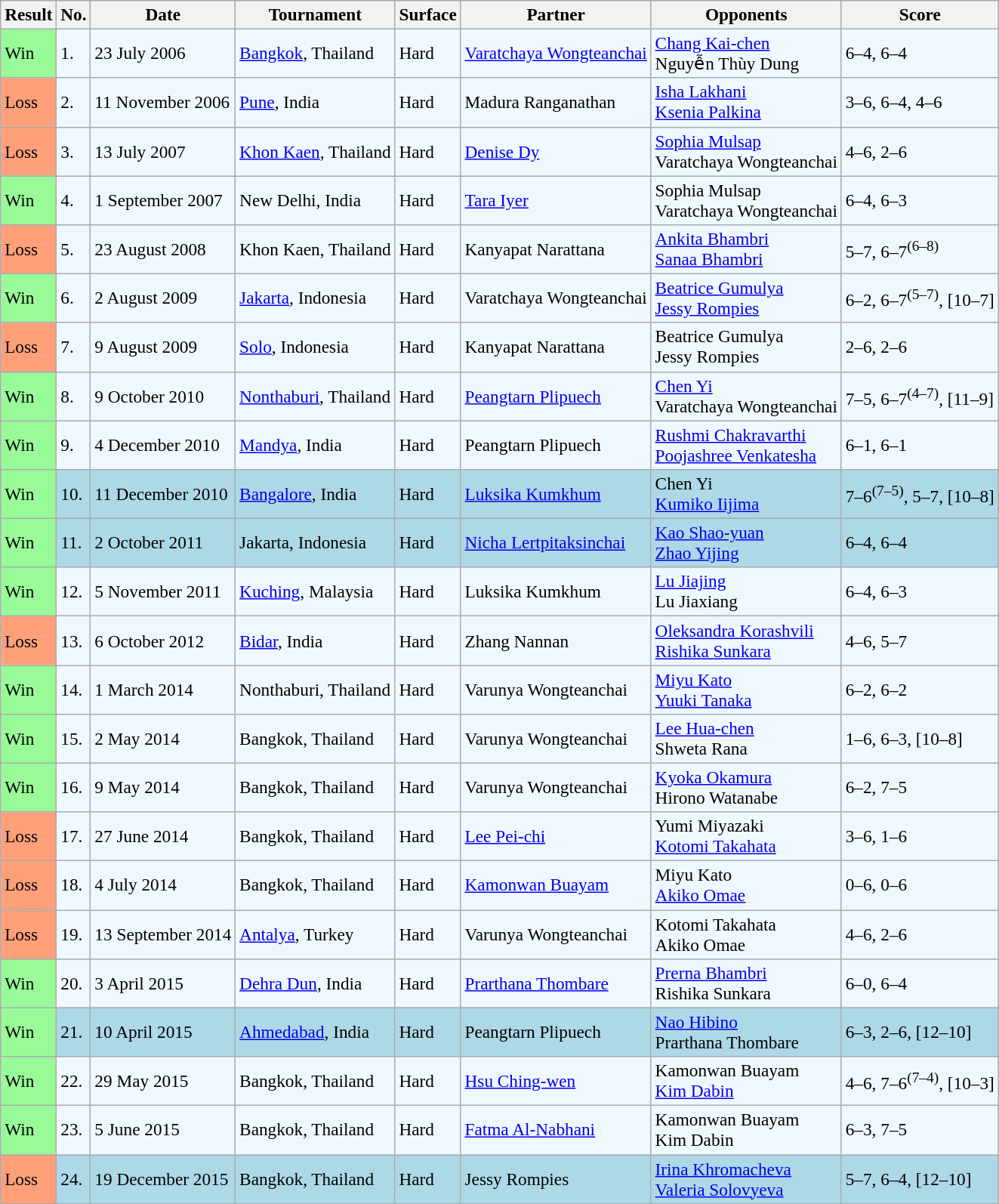<table class="sortable wikitable" style=font-size:97%>
<tr>
<th>Result</th>
<th>No.</th>
<th>Date</th>
<th>Tournament</th>
<th>Surface</th>
<th>Partner</th>
<th>Opponents</th>
<th class="unsortable">Score</th>
</tr>
<tr style="background:#f0f8ff;">
<td style="background:#98fb98;">Win</td>
<td>1.</td>
<td>23 July 2006</td>
<td><a href='#'>Bangkok</a>, Thailand</td>
<td>Hard</td>
<td> <a href='#'>Varatchaya Wongteanchai</a></td>
<td> <a href='#'>Chang Kai-chen</a> <br>  Nguyễn Thùy Dung</td>
<td>6–4, 6–4</td>
</tr>
<tr style="background:#f0f8ff;">
<td style="background:#ffa07a;">Loss</td>
<td>2.</td>
<td>11 November 2006</td>
<td><a href='#'>Pune</a>, India</td>
<td>Hard</td>
<td> Madura Ranganathan</td>
<td> <a href='#'>Isha Lakhani</a> <br>  <a href='#'>Ksenia Palkina</a></td>
<td>3–6, 6–4, 4–6</td>
</tr>
<tr style="background:#f0f8ff;">
<td style="background:#ffa07a;">Loss</td>
<td>3.</td>
<td>13 July 2007</td>
<td><a href='#'>Khon Kaen</a>, Thailand</td>
<td>Hard</td>
<td> <a href='#'>Denise Dy</a></td>
<td> <a href='#'>Sophia Mulsap</a> <br>  Varatchaya Wongteanchai</td>
<td>4–6, 2–6</td>
</tr>
<tr style="background:#f0f8ff;">
<td style="background:#98fb98;">Win</td>
<td>4.</td>
<td>1 September 2007</td>
<td>New Delhi, India</td>
<td>Hard</td>
<td> <a href='#'>Tara Iyer</a></td>
<td> Sophia Mulsap <br>  Varatchaya Wongteanchai</td>
<td>6–4, 6–3</td>
</tr>
<tr style="background:#f0f8ff;">
<td style="background:#ffa07a;">Loss</td>
<td>5.</td>
<td>23 August 2008</td>
<td>Khon Kaen, Thailand</td>
<td>Hard</td>
<td> Kanyapat Narattana</td>
<td> <a href='#'>Ankita Bhambri</a> <br>  <a href='#'>Sanaa Bhambri</a></td>
<td>5–7, 6–7<sup>(6–8)</sup></td>
</tr>
<tr style="background:#f0f8ff;">
<td style="background:#98fb98;">Win</td>
<td>6.</td>
<td>2 August 2009</td>
<td><a href='#'>Jakarta</a>, Indonesia</td>
<td>Hard</td>
<td> Varatchaya Wongteanchai</td>
<td> <a href='#'>Beatrice Gumulya</a> <br>  <a href='#'>Jessy Rompies</a></td>
<td>6–2, 6–7<sup>(5–7)</sup>, [10–7]</td>
</tr>
<tr style="background:#f0f8ff;">
<td style="background:#ffa07a;">Loss</td>
<td>7.</td>
<td>9 August 2009</td>
<td><a href='#'>Solo</a>, Indonesia</td>
<td>Hard</td>
<td> Kanyapat Narattana</td>
<td> Beatrice Gumulya <br>  Jessy Rompies</td>
<td>2–6, 2–6</td>
</tr>
<tr style="background:#f0f8ff;">
<td style="background:#98fb98;">Win</td>
<td>8.</td>
<td>9 October 2010</td>
<td><a href='#'>Nonthaburi</a>, Thailand</td>
<td>Hard</td>
<td> <a href='#'>Peangtarn Plipuech</a></td>
<td> <a href='#'>Chen Yi</a> <br>  Varatchaya Wongteanchai</td>
<td>7–5, 6–7<sup>(4–7)</sup>, [11–9]</td>
</tr>
<tr style="background:#f0f8ff;">
<td style="background:#98fb98;">Win</td>
<td>9.</td>
<td>4 December 2010</td>
<td><a href='#'>Mandya</a>, India</td>
<td>Hard</td>
<td> Peangtarn Plipuech</td>
<td> <a href='#'>Rushmi Chakravarthi</a> <br>  <a href='#'>Poojashree Venkatesha</a></td>
<td>6–1, 6–1</td>
</tr>
<tr style="background:lightblue;">
<td style="background:#98fb98;">Win</td>
<td>10.</td>
<td>11 December 2010</td>
<td><a href='#'>Bangalore</a>, India</td>
<td>Hard</td>
<td> <a href='#'>Luksika Kumkhum</a></td>
<td> Chen Yi <br>  <a href='#'>Kumiko Iijima</a></td>
<td>7–6<sup>(7–5)</sup>, 5–7, [10–8]</td>
</tr>
<tr style="background:lightblue;">
<td style="background:#98fb98;">Win</td>
<td>11.</td>
<td>2 October 2011</td>
<td>Jakarta, Indonesia</td>
<td>Hard</td>
<td> <a href='#'>Nicha Lertpitaksinchai</a></td>
<td> <a href='#'>Kao Shao-yuan</a> <br>  <a href='#'>Zhao Yijing</a></td>
<td>6–4, 6–4</td>
</tr>
<tr style="background:#f0f8ff;">
<td style="background:#98fb98;">Win</td>
<td>12.</td>
<td>5 November 2011</td>
<td><a href='#'>Kuching</a>, Malaysia</td>
<td>Hard</td>
<td> Luksika Kumkhum</td>
<td> <a href='#'>Lu Jiajing</a> <br>  Lu Jiaxiang</td>
<td>6–4, 6–3</td>
</tr>
<tr style="background:#f0f8ff;">
<td style="background:#ffa07a;">Loss</td>
<td>13.</td>
<td>6 October 2012</td>
<td><a href='#'>Bidar</a>, India</td>
<td>Hard</td>
<td> Zhang Nannan</td>
<td> <a href='#'>Oleksandra Korashvili</a> <br>  <a href='#'>Rishika Sunkara</a></td>
<td>4–6, 5–7</td>
</tr>
<tr style="background:#f0f8ff;">
<td style="background:#98fb98;">Win</td>
<td>14.</td>
<td>1 March 2014</td>
<td>Nonthaburi, Thailand</td>
<td>Hard</td>
<td> Varunya Wongteanchai</td>
<td> <a href='#'>Miyu Kato</a> <br>  <a href='#'>Yuuki Tanaka</a></td>
<td>6–2, 6–2</td>
</tr>
<tr style="background:#f0f8ff;">
<td style="background:#98fb98;">Win</td>
<td>15.</td>
<td>2 May 2014</td>
<td>Bangkok, Thailand</td>
<td>Hard</td>
<td> Varunya Wongteanchai</td>
<td> <a href='#'>Lee Hua-chen</a> <br>  Shweta Rana</td>
<td>1–6, 6–3, [10–8]</td>
</tr>
<tr style="background:#f0f8ff;">
<td style="background:#98fb98;">Win</td>
<td>16.</td>
<td>9 May 2014</td>
<td>Bangkok, Thailand</td>
<td>Hard</td>
<td> Varunya Wongteanchai</td>
<td> <a href='#'>Kyoka Okamura</a> <br>  Hirono Watanabe</td>
<td>6–2, 7–5</td>
</tr>
<tr style="background:#f0f8ff;">
<td style="background:#ffa07a;">Loss</td>
<td>17.</td>
<td>27 June 2014</td>
<td>Bangkok, Thailand</td>
<td>Hard</td>
<td> <a href='#'>Lee Pei-chi</a></td>
<td> Yumi Miyazaki <br>  <a href='#'>Kotomi Takahata</a></td>
<td>3–6, 1–6</td>
</tr>
<tr style="background:#f0f8ff;">
<td style="background:#ffa07a;">Loss</td>
<td>18.</td>
<td>4 July 2014</td>
<td>Bangkok, Thailand</td>
<td>Hard</td>
<td> <a href='#'>Kamonwan Buayam</a></td>
<td> Miyu Kato <br>  <a href='#'>Akiko Omae</a></td>
<td>0–6, 0–6</td>
</tr>
<tr style="background:#f0f8ff;">
<td style="background:#ffa07a;">Loss</td>
<td>19.</td>
<td>13 September 2014</td>
<td><a href='#'>Antalya</a>, Turkey</td>
<td>Hard</td>
<td> Varunya Wongteanchai</td>
<td> Kotomi Takahata <br>  Akiko Omae</td>
<td>4–6, 2–6</td>
</tr>
<tr style="background:#f0f8ff;">
<td style="background:#98fb98;">Win</td>
<td>20.</td>
<td>3 April 2015</td>
<td><a href='#'>Dehra Dun</a>, India</td>
<td>Hard</td>
<td> <a href='#'>Prarthana Thombare</a></td>
<td> <a href='#'>Prerna Bhambri</a> <br>  Rishika Sunkara</td>
<td>6–0, 6–4</td>
</tr>
<tr style="background:lightblue;">
<td style="background:#98fb98;">Win</td>
<td>21.</td>
<td>10 April 2015</td>
<td><a href='#'>Ahmedabad</a>, India</td>
<td>Hard</td>
<td> Peangtarn Plipuech</td>
<td> <a href='#'>Nao Hibino</a> <br>  Prarthana Thombare</td>
<td>6–3, 2–6, [12–10]</td>
</tr>
<tr style="background:#f0f8ff;">
<td style="background:#98fb98;">Win</td>
<td>22.</td>
<td>29 May 2015</td>
<td>Bangkok, Thailand</td>
<td>Hard</td>
<td> <a href='#'>Hsu Ching-wen</a></td>
<td> Kamonwan Buayam <br>  <a href='#'>Kim Dabin</a></td>
<td>4–6, 7–6<sup>(7–4)</sup>, [10–3]</td>
</tr>
<tr style="background:#f0f8ff;">
<td style="background:#98fb98;">Win</td>
<td>23.</td>
<td>5 June 2015</td>
<td>Bangkok, Thailand</td>
<td>Hard</td>
<td> <a href='#'>Fatma Al-Nabhani</a></td>
<td> Kamonwan Buayam <br>  Kim Dabin</td>
<td>6–3, 7–5</td>
</tr>
<tr style="background:lightblue;">
<td style="background:#ffa07a;">Loss</td>
<td>24.</td>
<td>19 December 2015</td>
<td>Bangkok, Thailand</td>
<td>Hard</td>
<td> Jessy Rompies</td>
<td> <a href='#'>Irina Khromacheva</a> <br>  <a href='#'>Valeria Solovyeva</a></td>
<td>5–7, 6–4, [12–10]</td>
</tr>
</table>
